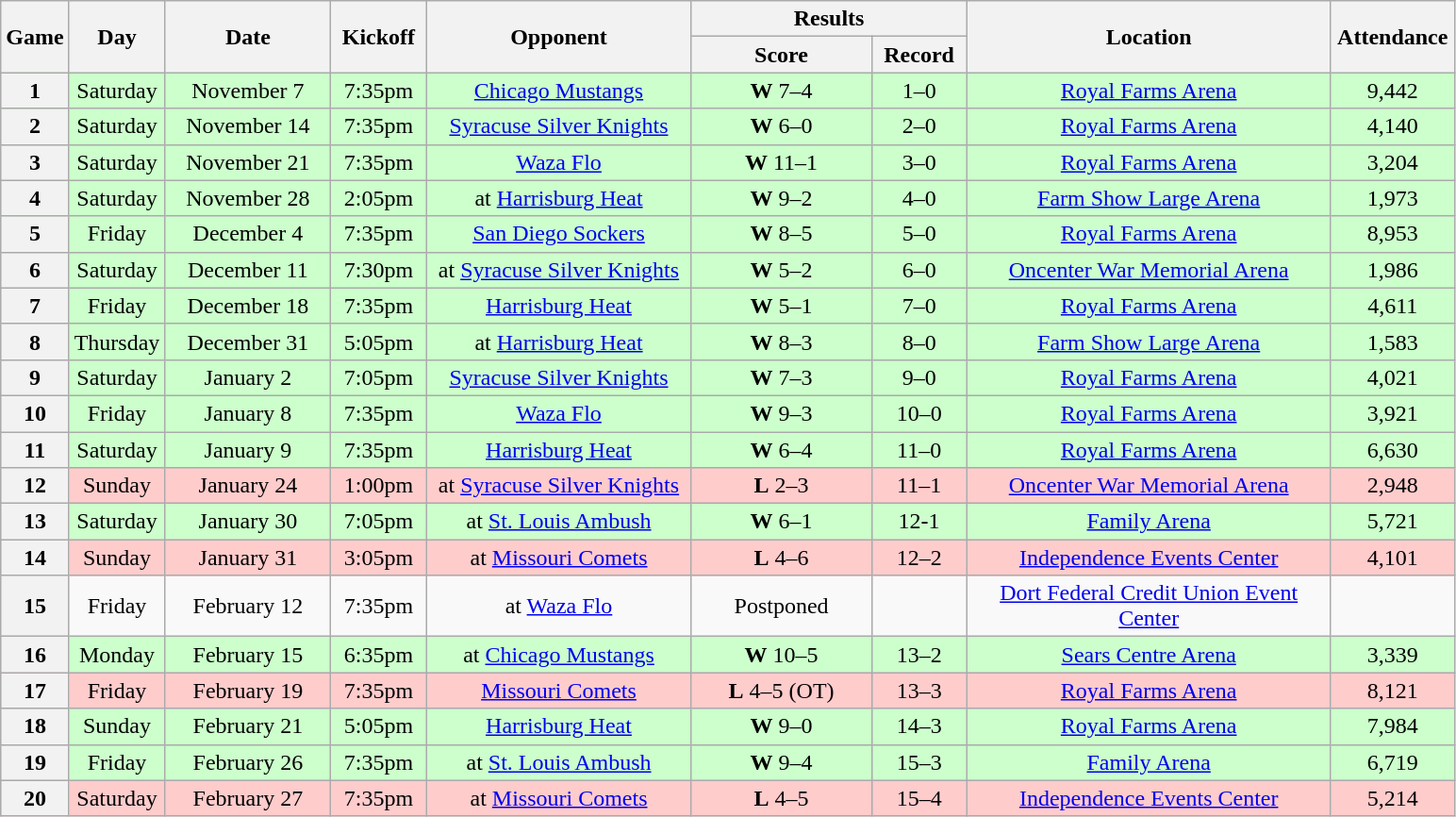<table class="wikitable">
<tr>
<th rowspan="2" width="40">Game</th>
<th rowspan="2" width="60">Day</th>
<th rowspan="2" width="110">Date</th>
<th rowspan="2" width="60">Kickoff</th>
<th rowspan="2" width="180">Opponent</th>
<th colspan="2" width="180">Results</th>
<th rowspan="2" width="250">Location</th>
<th rowspan="2" width="80">Attendance</th>
</tr>
<tr>
<th width="120">Score</th>
<th width="60">Record</th>
</tr>
<tr align="center" bgcolor="#CCFFCC">
<th>1</th>
<td>Saturday</td>
<td>November 7</td>
<td>7:35pm</td>
<td><a href='#'>Chicago Mustangs</a></td>
<td><strong>W</strong> 7–4</td>
<td>1–0</td>
<td><a href='#'>Royal Farms Arena</a></td>
<td>9,442</td>
</tr>
<tr align="center" bgcolor="#CCFFCC">
<th>2</th>
<td>Saturday</td>
<td>November 14</td>
<td>7:35pm</td>
<td><a href='#'>Syracuse Silver Knights</a></td>
<td><strong>W</strong> 6–0</td>
<td>2–0</td>
<td><a href='#'>Royal Farms Arena</a></td>
<td>4,140</td>
</tr>
<tr align="center" bgcolor="#CCFFCC">
<th>3</th>
<td>Saturday</td>
<td>November 21</td>
<td>7:35pm</td>
<td><a href='#'>Waza Flo</a></td>
<td><strong>W</strong> 11–1</td>
<td>3–0</td>
<td><a href='#'>Royal Farms Arena</a></td>
<td>3,204</td>
</tr>
<tr align="center" bgcolor="#CCFFCC">
<th>4</th>
<td>Saturday</td>
<td>November 28</td>
<td>2:05pm</td>
<td>at <a href='#'>Harrisburg Heat</a></td>
<td><strong>W</strong> 9–2</td>
<td>4–0</td>
<td><a href='#'>Farm Show Large Arena</a></td>
<td>1,973</td>
</tr>
<tr align="center" bgcolor="#CCFFCC">
<th>5</th>
<td>Friday</td>
<td>December 4</td>
<td>7:35pm</td>
<td><a href='#'>San Diego Sockers</a></td>
<td><strong>W</strong> 8–5</td>
<td>5–0</td>
<td><a href='#'>Royal Farms Arena</a></td>
<td>8,953</td>
</tr>
<tr align="center" bgcolor="#CCFFCC">
<th>6</th>
<td>Saturday</td>
<td>December 11</td>
<td>7:30pm</td>
<td>at <a href='#'>Syracuse Silver Knights</a></td>
<td><strong>W</strong> 5–2</td>
<td>6–0</td>
<td><a href='#'>Oncenter War Memorial Arena</a></td>
<td>1,986</td>
</tr>
<tr align="center" bgcolor="#CCFFCC">
<th>7</th>
<td>Friday</td>
<td>December 18</td>
<td>7:35pm</td>
<td><a href='#'>Harrisburg Heat</a></td>
<td><strong>W</strong> 5–1</td>
<td>7–0</td>
<td><a href='#'>Royal Farms Arena</a></td>
<td>4,611</td>
</tr>
<tr align="center" bgcolor="#CCFFCC">
<th>8</th>
<td>Thursday</td>
<td>December 31</td>
<td>5:05pm</td>
<td>at <a href='#'>Harrisburg Heat</a></td>
<td><strong>W</strong> 8–3</td>
<td>8–0</td>
<td><a href='#'>Farm Show Large Arena</a></td>
<td>1,583</td>
</tr>
<tr align="center" bgcolor="#CCFFCC">
<th>9</th>
<td>Saturday</td>
<td>January 2</td>
<td>7:05pm</td>
<td><a href='#'>Syracuse Silver Knights</a></td>
<td><strong>W</strong> 7–3</td>
<td>9–0</td>
<td><a href='#'>Royal Farms Arena</a></td>
<td>4,021</td>
</tr>
<tr align="center" bgcolor="#CCFFCC">
<th>10</th>
<td>Friday</td>
<td>January 8</td>
<td>7:35pm</td>
<td><a href='#'>Waza Flo</a></td>
<td><strong>W</strong> 9–3</td>
<td>10–0</td>
<td><a href='#'>Royal Farms Arena</a></td>
<td>3,921</td>
</tr>
<tr align="center" bgcolor="#CCFFCC">
<th>11</th>
<td>Saturday</td>
<td>January 9</td>
<td>7:35pm</td>
<td><a href='#'>Harrisburg Heat</a></td>
<td><strong>W</strong> 6–4</td>
<td>11–0</td>
<td><a href='#'>Royal Farms Arena</a></td>
<td>6,630</td>
</tr>
<tr align="center" bgcolor="#FFCCCC">
<th>12</th>
<td>Sunday</td>
<td>January 24</td>
<td>1:00pm</td>
<td>at <a href='#'>Syracuse Silver Knights</a></td>
<td><strong>L</strong> 2–3</td>
<td>11–1</td>
<td><a href='#'>Oncenter War Memorial Arena</a></td>
<td>2,948</td>
</tr>
<tr align="center" bgcolor="#CCFFCC">
<th>13</th>
<td>Saturday</td>
<td>January 30</td>
<td>7:05pm</td>
<td>at <a href='#'>St. Louis Ambush</a></td>
<td><strong>W</strong> 6–1</td>
<td>12-1</td>
<td><a href='#'>Family Arena</a></td>
<td>5,721</td>
</tr>
<tr align="center" bgcolor="#FFCCCC">
<th>14</th>
<td>Sunday</td>
<td>January 31</td>
<td>3:05pm</td>
<td>at <a href='#'>Missouri Comets</a></td>
<td><strong>L</strong> 4–6</td>
<td>12–2</td>
<td><a href='#'>Independence Events Center</a></td>
<td>4,101</td>
</tr>
<tr align="center">
<th>15</th>
<td>Friday</td>
<td>February 12</td>
<td>7:35pm</td>
<td>at <a href='#'>Waza Flo</a></td>
<td>Postponed</td>
<td></td>
<td><a href='#'>Dort Federal Credit Union Event Center</a></td>
<td></td>
</tr>
<tr align="center" bgcolor="#CCFFCC">
<th>16</th>
<td>Monday</td>
<td>February 15</td>
<td>6:35pm</td>
<td>at <a href='#'>Chicago Mustangs</a></td>
<td><strong>W</strong> 10–5</td>
<td>13–2</td>
<td><a href='#'>Sears Centre Arena</a></td>
<td>3,339</td>
</tr>
<tr align="center" bgcolor="#FFCCCC">
<th>17</th>
<td>Friday</td>
<td>February 19</td>
<td>7:35pm</td>
<td><a href='#'>Missouri Comets</a></td>
<td><strong>L</strong> 4–5 (OT)</td>
<td>13–3</td>
<td><a href='#'>Royal Farms Arena</a></td>
<td>8,121</td>
</tr>
<tr align="center" bgcolor="#CCFFCC">
<th>18</th>
<td>Sunday</td>
<td>February 21</td>
<td>5:05pm</td>
<td><a href='#'>Harrisburg Heat</a></td>
<td><strong>W</strong> 9–0</td>
<td>14–3</td>
<td><a href='#'>Royal Farms Arena</a></td>
<td>7,984</td>
</tr>
<tr align="center" bgcolor="#CCFFCC">
<th>19</th>
<td>Friday</td>
<td>February 26</td>
<td>7:35pm</td>
<td>at <a href='#'>St. Louis Ambush</a></td>
<td><strong>W</strong> 9–4</td>
<td>15–3</td>
<td><a href='#'>Family Arena</a></td>
<td>6,719</td>
</tr>
<tr align="center" bgcolor="#FFCCCC">
<th>20</th>
<td>Saturday</td>
<td>February 27</td>
<td>7:35pm</td>
<td>at <a href='#'>Missouri Comets</a></td>
<td><strong>L</strong> 4–5</td>
<td>15–4</td>
<td><a href='#'>Independence Events Center</a></td>
<td>5,214</td>
</tr>
</table>
